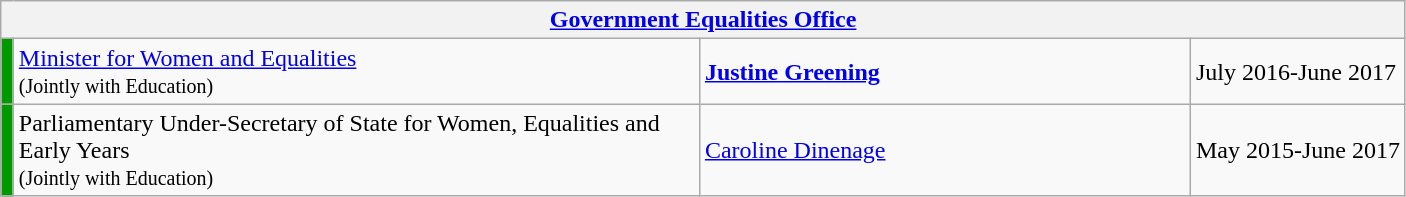<table class="wikitable">
<tr>
<th colspan="4"><a href='#'>Government Equalities Office</a></th>
</tr>
<tr>
<td style="width:1px; background:#090;"></td>
<td style="width: 450px;"><a href='#'>Minister for Women and Equalities</a> <br><small>(Jointly with Education)</small></td>
<td style="width: 320px;"><strong><a href='#'>Justine Greening</a></strong></td>
<td>July 2016-June 2017</td>
</tr>
<tr>
<td style="width:1px; background:#090;"></td>
<td>Parliamentary Under-Secretary of State for Women, Equalities and Early Years <br><small> (Jointly with Education)</small></td>
<td><a href='#'>Caroline Dinenage</a></td>
<td>May 2015-June 2017</td>
</tr>
</table>
